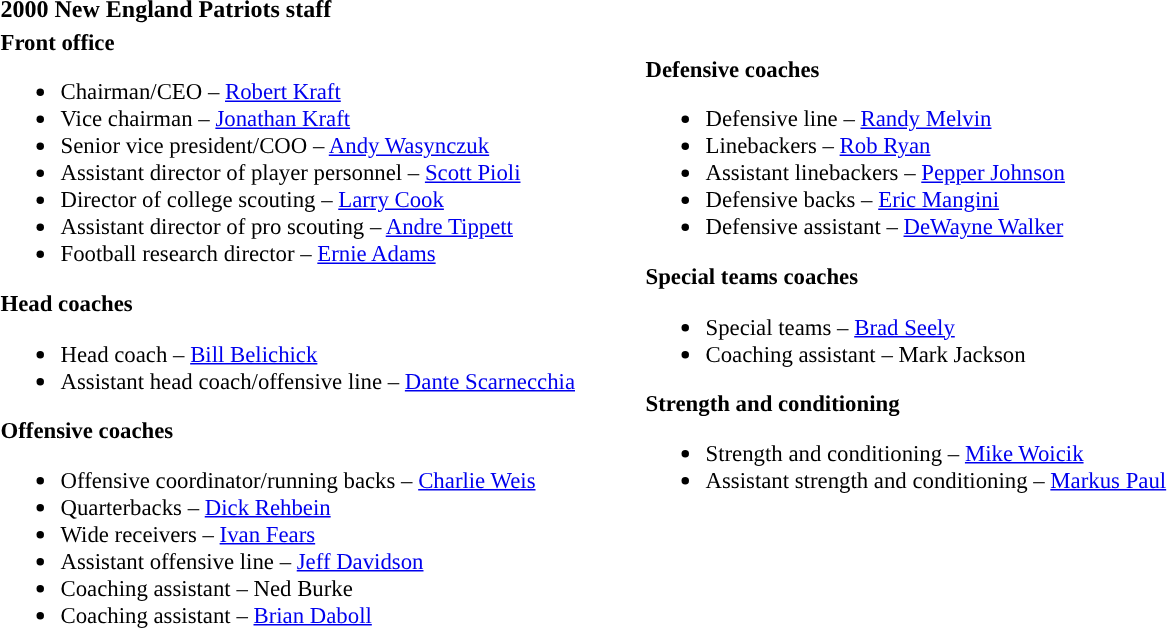<table class="toccolours" style="text-align: left;">
<tr>
<th colspan="7"><strong>2000 New England Patriots staff</strong></th>
</tr>
<tr>
<td style="font-size: 95%;" valign="top"><strong>Front office</strong><br><ul><li>Chairman/CEO – <a href='#'>Robert Kraft</a></li><li>Vice chairman – <a href='#'>Jonathan Kraft</a></li><li>Senior vice president/COO – <a href='#'>Andy Wasynczuk</a></li><li>Assistant director of player personnel – <a href='#'>Scott Pioli</a></li><li>Director of college scouting – <a href='#'>Larry Cook</a></li><li>Assistant director of pro scouting – <a href='#'>Andre Tippett</a></li><li>Football research director – <a href='#'>Ernie Adams</a></li></ul><strong>Head coaches</strong><ul><li>Head coach – <a href='#'>Bill Belichick</a></li><li>Assistant head coach/offensive line – <a href='#'>Dante Scarnecchia</a></li></ul><strong>Offensive coaches</strong><ul><li>Offensive coordinator/running backs – <a href='#'>Charlie Weis</a></li><li>Quarterbacks – <a href='#'>Dick Rehbein</a></li><li>Wide receivers – <a href='#'>Ivan Fears</a></li><li>Assistant offensive line – <a href='#'>Jeff Davidson</a></li><li>Coaching assistant – Ned Burke</li><li>Coaching assistant – <a href='#'>Brian Daboll</a></li></ul></td>
<td width="35"> </td>
<td valign="top"></td>
<td style="font-size: 95%;" valign="top"><br><strong>Defensive coaches</strong><ul><li>Defensive line – <a href='#'>Randy Melvin</a></li><li>Linebackers – <a href='#'>Rob Ryan</a></li><li>Assistant linebackers – <a href='#'>Pepper Johnson</a></li><li>Defensive backs – <a href='#'>Eric Mangini</a></li><li>Defensive assistant – <a href='#'>DeWayne Walker</a></li></ul><strong>Special teams coaches</strong><ul><li>Special teams – <a href='#'>Brad Seely</a></li><li>Coaching assistant – Mark Jackson</li></ul><strong>Strength and conditioning</strong><ul><li>Strength and conditioning – <a href='#'>Mike Woicik</a></li><li>Assistant strength and conditioning – <a href='#'>Markus Paul</a></li></ul></td>
</tr>
</table>
